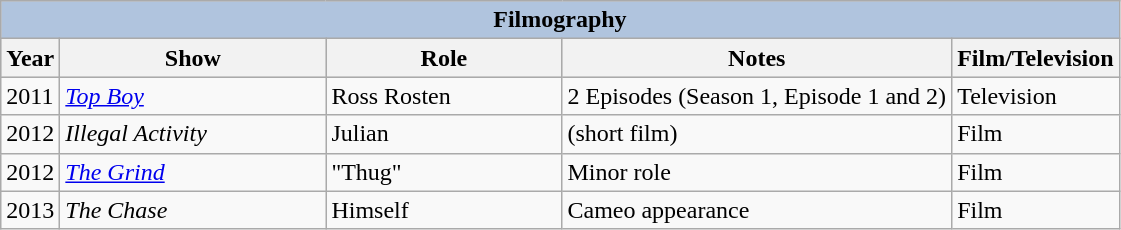<table class="wikitable">
<tr style="background:#ccc; text-align:center;">
<th colspan="5" style="background: LightSteelBlue;">Filmography</th>
</tr>
<tr style="background:#ccc; text-align:center;">
<th style="text-align:center;">Year</th>
<th style="width:170px;">Show</th>
<th style="width:150px;">Role</th>
<th>Notes</th>
<th>Film/Television</th>
</tr>
<tr>
<td>2011</td>
<td><em><a href='#'>Top Boy</a></em></td>
<td>Ross Rosten</td>
<td>2 Episodes (Season 1, Episode 1 and 2)</td>
<td>Television</td>
</tr>
<tr>
<td>2012</td>
<td><em>Illegal Activity</em></td>
<td>Julian</td>
<td>(short film)</td>
<td>Film</td>
</tr>
<tr>
<td>2012</td>
<td><em><a href='#'>The Grind</a></em></td>
<td>"Thug"</td>
<td>Minor role</td>
<td>Film</td>
</tr>
<tr>
<td>2013</td>
<td><em>The Chase</em></td>
<td>Himself</td>
<td>Cameo appearance</td>
<td>Film</td>
</tr>
</table>
